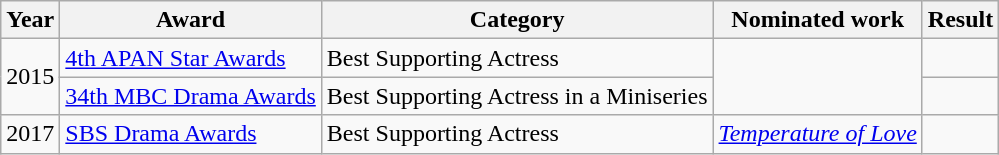<table class="wikitable sortable">
<tr>
<th>Year</th>
<th>Award</th>
<th>Category</th>
<th>Nominated work</th>
<th>Result</th>
</tr>
<tr>
<td rowspan="2">2015</td>
<td><a href='#'>4th APAN Star Awards</a></td>
<td>Best Supporting Actress</td>
<td rowspan="2"></td>
<td></td>
</tr>
<tr>
<td><a href='#'>34th MBC Drama Awards</a></td>
<td>Best Supporting Actress in a Miniseries</td>
<td></td>
</tr>
<tr>
<td>2017</td>
<td><a href='#'>SBS Drama Awards</a></td>
<td>Best Supporting Actress</td>
<td><em><a href='#'>Temperature of Love</a></em></td>
<td></td>
</tr>
</table>
